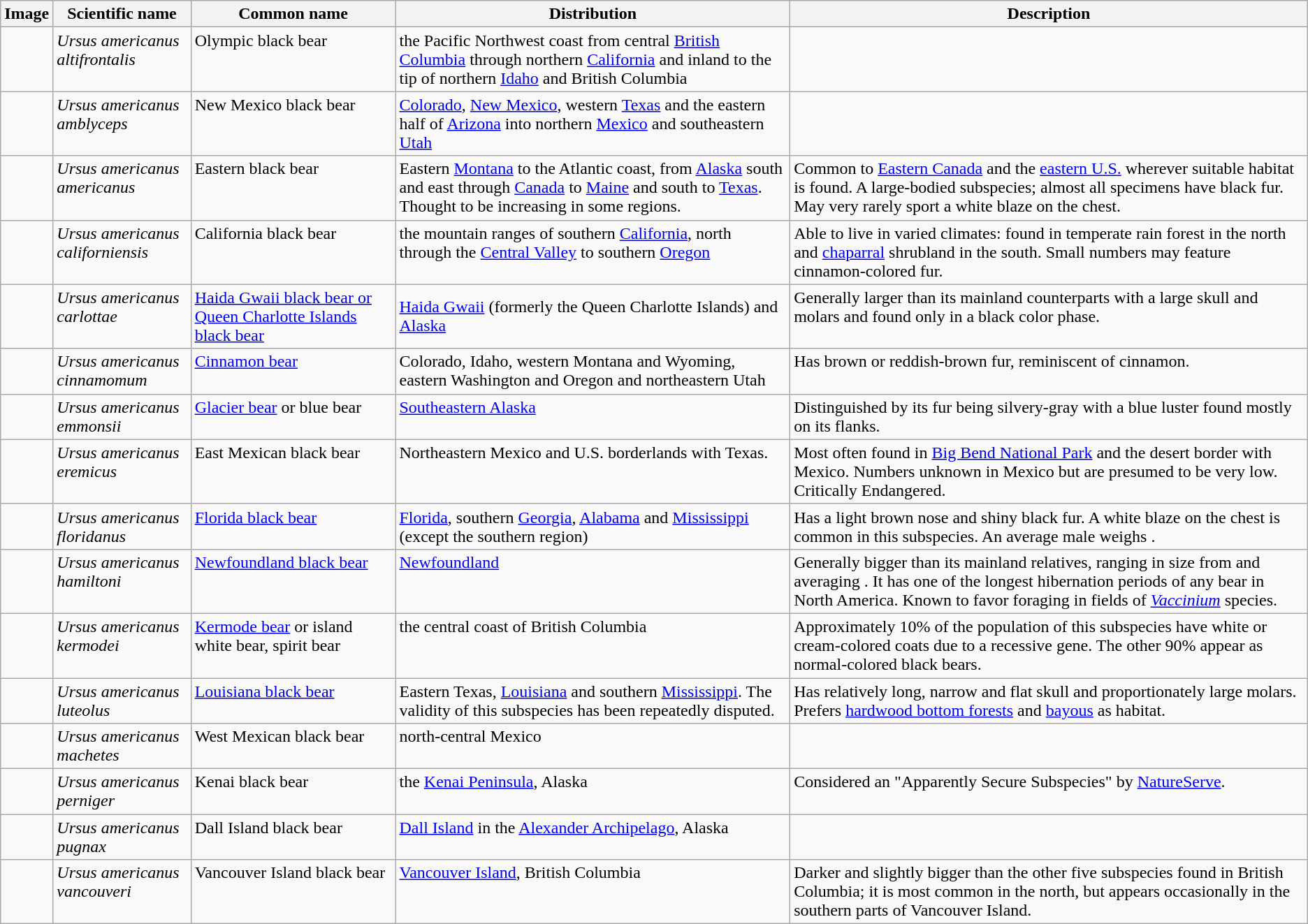<table class="wikitable">
<tr>
<th>Image</th>
<th>Scientific name</th>
<th>Common name</th>
<th>Distribution</th>
<th>Description</th>
</tr>
<tr>
<td valign="top"></td>
<td valign="top"><em>Ursus americanus altifrontalis</em></td>
<td valign="top">Olympic black bear</td>
<td valign="top">the Pacific Northwest coast from central <a href='#'>British Columbia</a> through northern <a href='#'>California</a> and inland to the tip of northern <a href='#'>Idaho</a> and British Columbia</td>
<td valign="top"></td>
</tr>
<tr>
<td valign="top"></td>
<td valign="top"><em>Ursus americanus amblyceps</em></td>
<td valign="top">New Mexico black bear</td>
<td valign="top"><a href='#'>Colorado</a>, <a href='#'>New Mexico</a>, western <a href='#'>Texas</a> and the eastern half of <a href='#'>Arizona</a> into northern <a href='#'>Mexico</a> and southeastern <a href='#'>Utah</a></td>
<td valign="top"></td>
</tr>
<tr>
<td valign="top"></td>
<td valign="top"><em>Ursus americanus americanus</em></td>
<td valign="top">Eastern black bear</td>
<td valign="top">Eastern <a href='#'>Montana</a> to the Atlantic coast, from <a href='#'>Alaska</a> south and east through <a href='#'>Canada</a> to <a href='#'>Maine</a> and south to <a href='#'>Texas</a>. Thought to be increasing in some regions.</td>
<td valign="top">Common to <a href='#'>Eastern Canada</a> and the <a href='#'>eastern U.S.</a> wherever suitable habitat is found. A large-bodied subspecies; almost all specimens have black fur. May very rarely sport a white blaze on the chest.</td>
</tr>
<tr>
<td valign="top"></td>
<td valign="top"><em>Ursus americanus californiensis</em></td>
<td valign="top">California black bear</td>
<td valign="top">the mountain ranges of southern <a href='#'>California</a>, north through the <a href='#'>Central Valley</a> to southern <a href='#'>Oregon</a></td>
<td valign="top">Able to live in varied climates: found in temperate rain forest in the north and <a href='#'>chaparral</a> shrubland in the south. Small numbers may feature cinnamon-colored fur.</td>
</tr>
<tr>
<td valign="top"></td>
<td valign="top"><em>Ursus americanus carlottae</em></td>
<td valign="top"><a href='#'>Haida Gwaii black bear or Queen Charlotte Islands black bear</a></td>
<td><a href='#'>Haida Gwaii</a> (formerly the Queen Charlotte Islands) and <a href='#'>Alaska</a></td>
<td valign="top">Generally larger than its mainland counterparts with a large skull and molars and found only in a black color phase.</td>
</tr>
<tr>
<td valign="top"></td>
<td valign="top"><em>Ursus americanus cinnamomum</em></td>
<td valign="top"><a href='#'>Cinnamon bear</a></td>
<td valign="top">Colorado, Idaho, western Montana and Wyoming, eastern Washington and Oregon and northeastern Utah</td>
<td valign="top">Has brown or reddish-brown fur, reminiscent of cinnamon.</td>
</tr>
<tr>
<td valign="top"></td>
<td valign="top"><em>Ursus americanus emmonsii</em></td>
<td valign="top"><a href='#'>Glacier bear</a> or blue bear</td>
<td valign="top"><a href='#'>Southeastern Alaska</a></td>
<td valign="top">Distinguished by its fur being silvery-gray with a blue luster found mostly on its flanks.</td>
</tr>
<tr>
<td valign="top"></td>
<td valign="top"><em>Ursus americanus eremicus</em></td>
<td valign="top">East Mexican black bear</td>
<td valign="top">Northeastern Mexico and U.S. borderlands with Texas.</td>
<td valign="top">Most often found in <a href='#'>Big Bend National Park</a> and the desert border with Mexico. Numbers unknown in Mexico but are presumed to be very low. Critically Endangered.</td>
</tr>
<tr>
<td valign="top"></td>
<td valign="top"><em>Ursus americanus floridanus</em></td>
<td valign="top"><a href='#'>Florida black bear</a></td>
<td valign="top"><a href='#'>Florida</a>, southern <a href='#'>Georgia</a>, <a href='#'>Alabama</a> and <a href='#'>Mississippi</a> (except the southern region)</td>
<td valign="top">Has a light brown nose and shiny black fur. A white blaze on the chest is common in this subspecies. An average male weighs .</td>
</tr>
<tr>
<td valign="top"></td>
<td valign="top"><em>Ursus americanus hamiltoni</em></td>
<td valign="top"><a href='#'>Newfoundland black bear</a></td>
<td valign="top"><a href='#'>Newfoundland</a></td>
<td valign="top">Generally bigger than its mainland relatives, ranging in size from  and averaging . It has one of the longest hibernation periods of any bear in North America. Known to favor foraging in fields of <em><a href='#'>Vaccinium</a></em> species.</td>
</tr>
<tr>
<td valign="top"></td>
<td valign="top"><em>Ursus americanus kermodei</em></td>
<td valign="top"><a href='#'>Kermode bear</a> or island white bear, spirit bear</td>
<td valign="top">the central coast of British Columbia</td>
<td valign="top">Approximately 10% of the population of this subspecies have white or cream-colored coats due to a recessive gene. The other 90% appear as normal-colored black bears.</td>
</tr>
<tr>
<td valign="top"></td>
<td valign="top"><em>Ursus americanus luteolus</em></td>
<td valign="top"><a href='#'>Louisiana black bear</a></td>
<td valign="top">Eastern Texas, <a href='#'>Louisiana</a> and southern <a href='#'>Mississippi</a>. The validity of this subspecies has been repeatedly disputed.</td>
<td valign="top">Has relatively long, narrow and flat skull and proportionately large molars. Prefers <a href='#'>hardwood bottom forests</a> and <a href='#'>bayous</a> as habitat.</td>
</tr>
<tr>
<td valign="top"></td>
<td valign="top"><em>Ursus americanus machetes</em></td>
<td valign="top">West Mexican black bear</td>
<td valign="top">north-central Mexico</td>
<td valign="top"></td>
</tr>
<tr>
<td valign="top"></td>
<td valign="top"><em>Ursus americanus perniger</em></td>
<td valign="top">Kenai black bear</td>
<td valign="top">the <a href='#'>Kenai Peninsula</a>, Alaska</td>
<td valign="top">Considered an "Apparently Secure Subspecies" by <a href='#'>NatureServe</a>.</td>
</tr>
<tr>
<td valign="top"></td>
<td valign="top"><em>Ursus americanus pugnax</em></td>
<td valign="top">Dall Island black bear</td>
<td valign="top"><a href='#'>Dall Island</a> in the <a href='#'>Alexander Archipelago</a>, Alaska</td>
<td valign="top"></td>
</tr>
<tr>
<td valign="top"></td>
<td valign="top"><em>Ursus americanus vancouveri</em></td>
<td valign="top">Vancouver Island black bear</td>
<td valign="top"><a href='#'>Vancouver Island</a>, British Columbia</td>
<td valign="top">Darker and slightly bigger than the other five subspecies found in British Columbia; it is most common in the north, but appears occasionally in the southern parts of Vancouver Island.</td>
</tr>
</table>
